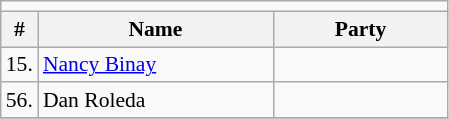<table class=wikitable style="font-size:90%">
<tr>
<td colspan=4 bgcolor=></td>
</tr>
<tr>
<th>#</th>
<th width=150px>Name</th>
<th colspan=2 width=110px>Party</th>
</tr>
<tr>
<td>15.</td>
<td><a href='#'>Nancy Binay</a></td>
<td></td>
</tr>
<tr>
<td>56.</td>
<td>Dan Roleda</td>
<td></td>
</tr>
<tr>
</tr>
</table>
